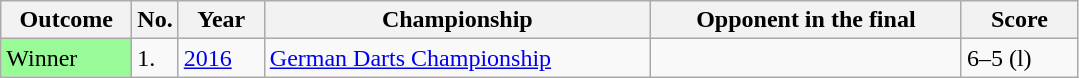<table class="sortable wikitable">
<tr>
<th style="width:80px;">Outcome</th>
<th style="width:20px;">No.</th>
<th style="width:50px;">Year</th>
<th style="width:250px;">Championship</th>
<th style="width:200px;">Opponent in the final</th>
<th style="width:70px;">Score</th>
</tr>
<tr style=>
<td style="background:#98FB98">Winner</td>
<td>1.</td>
<td><a href='#'>2016</a></td>
<td><a href='#'>German Darts Championship</a></td>
<td></td>
<td>6–5 (l)</td>
</tr>
</table>
